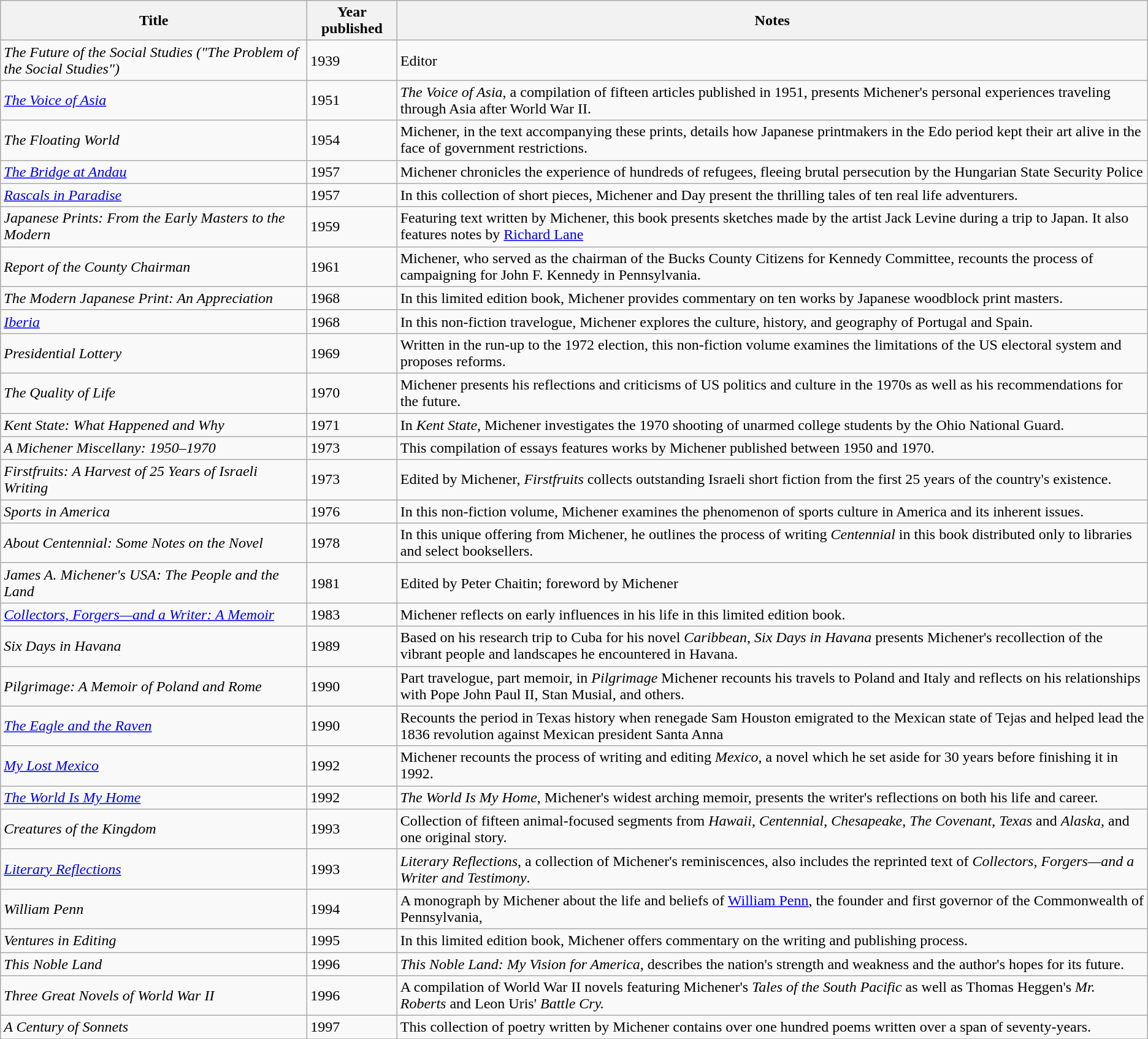<table class="wikitable sortable">
<tr>
<th>Title</th>
<th>Year published</th>
<th>Notes</th>
</tr>
<tr>
<td><em>The Future of the Social Studies ("The Problem of the Social Studies")</em></td>
<td>1939</td>
<td>Editor</td>
</tr>
<tr>
<td><em><a href='#'>The Voice of Asia</a></em></td>
<td>1951</td>
<td><em>The Voice of Asia</em>, a compilation of fifteen articles published in 1951, presents Michener's personal experiences traveling through Asia after World War II.</td>
</tr>
<tr>
<td><em>The Floating World</em></td>
<td>1954</td>
<td>Michener, in the text accompanying these prints, details how Japanese printmakers in the Edo period kept their art alive in the face of government restrictions.</td>
</tr>
<tr>
<td><em><a href='#'>The Bridge at Andau</a></em></td>
<td>1957</td>
<td>Michener chronicles the experience of hundreds of refugees, fleeing brutal persecution by the Hungarian State Security Police</td>
</tr>
<tr>
<td><em><a href='#'>Rascals in Paradise</a></em></td>
<td>1957</td>
<td>In this collection of short pieces, Michener and Day present the thrilling tales of ten real life adventurers.</td>
</tr>
<tr>
<td><em>Japanese Prints: From the Early Masters to the Modern</em></td>
<td>1959</td>
<td>Featuring text written by Michener, this book presents sketches made by the artist Jack Levine during a trip to Japan. It also features notes by <a href='#'>Richard Lane</a></td>
</tr>
<tr>
<td><em>Report of the County Chairman</em></td>
<td>1961</td>
<td>Michener, who served as the chairman of the Bucks County Citizens for Kennedy Committee, recounts the process of campaigning for John F. Kennedy in Pennsylvania.</td>
</tr>
<tr>
<td><em>The Modern Japanese Print: An Appreciation</em></td>
<td>1968</td>
<td>In this limited edition book, Michener provides commentary on ten works by Japanese woodblock print masters.</td>
</tr>
<tr>
<td><em><a href='#'>Iberia</a></em></td>
<td>1968</td>
<td>In this non-fiction travelogue, Michener explores the culture, history, and geography of Portugal and Spain.</td>
</tr>
<tr>
<td><em>Presidential Lottery</em></td>
<td>1969</td>
<td>Written in the run-up to the 1972 election, this non-fiction volume examines the limitations of the US electoral system and proposes reforms.</td>
</tr>
<tr>
<td><em>The Quality of Life</em></td>
<td>1970</td>
<td>Michener presents his reflections and criticisms of US politics and culture in the 1970s as well as his recommendations for the future.</td>
</tr>
<tr>
<td><em>Kent State: What Happened and Why</em></td>
<td>1971</td>
<td>In <em>Kent State</em>, Michener investigates the 1970 shooting of unarmed college students by the Ohio National Guard.</td>
</tr>
<tr>
<td><em>A Michener Miscellany: 1950–1970</em></td>
<td>1973</td>
<td>This compilation of essays features works by Michener published between 1950 and 1970.</td>
</tr>
<tr>
<td><em>Firstfruits: A Harvest of 25 Years of Israeli Writing</em></td>
<td>1973</td>
<td>Edited by Michener, <em>Firstfruits</em> collects outstanding Israeli short fiction from the first 25 years of the country's existence.</td>
</tr>
<tr>
<td><em>Sports in America</em></td>
<td>1976</td>
<td>In this non-fiction volume, Michener examines the phenomenon of sports culture in America and its inherent issues.</td>
</tr>
<tr>
<td><em>About Centennial: Some Notes on the Novel</em></td>
<td>1978</td>
<td>In this unique offering from Michener, he outlines the process of writing <em>Centennial</em> in this book distributed only to libraries and select booksellers.</td>
</tr>
<tr>
<td><em>James A. Michener's USA: The People and the Land</em></td>
<td>1981</td>
<td>Edited by Peter Chaitin; foreword by Michener</td>
</tr>
<tr>
<td><em><a href='#'>Collectors, Forgers—and a Writer: A Memoir</a></em></td>
<td>1983</td>
<td>Michener reflects on early influences in his life in this limited edition book.</td>
</tr>
<tr>
<td><em>Six Days in Havana</em></td>
<td>1989</td>
<td>Based on his research trip to Cuba for his novel <em>Caribbean</em>, <em>Six Days in Havana</em> presents Michener's recollection of the vibrant people and landscapes he encountered in Havana.</td>
</tr>
<tr>
<td><em>Pilgrimage: A Memoir of Poland and Rome</em></td>
<td>1990</td>
<td>Part travelogue, part memoir, in <em>Pilgrimage</em> Michener recounts his travels to Poland and Italy and reflects on his relationships with Pope John Paul II, Stan Musial, and others.</td>
</tr>
<tr>
<td><em><a href='#'>The Eagle and the Raven</a></em></td>
<td>1990</td>
<td>Recounts the period in Texas history when renegade Sam Houston emigrated to the Mexican state of Tejas and helped lead the 1836 revolution against Mexican president Santa Anna</td>
</tr>
<tr>
<td><em><a href='#'>My Lost Mexico</a></em></td>
<td>1992</td>
<td>Michener recounts the process of writing and editing <em>Mexico</em>, a novel which he set aside for 30 years before finishing it in 1992.</td>
</tr>
<tr>
<td><em><a href='#'>The World Is My Home</a></em></td>
<td>1992</td>
<td><em>The World Is My Home</em>, Michener's widest arching memoir, presents the writer's reflections on both his life and career.</td>
</tr>
<tr>
<td><em>Creatures of the Kingdom</em></td>
<td>1993</td>
<td>Collection of fifteen animal-focused segments from <em>Hawaii</em>, <em>Centennial</em>, <em>Chesapeake</em>, <em>The Covenant</em>, <em>Texas</em> and <em>Alaska</em>, and one original story.</td>
</tr>
<tr>
<td><em><a href='#'>Literary Reflections</a></em></td>
<td>1993</td>
<td><em>Literary Reflections</em>, a collection of Michener's reminiscences, also includes the reprinted text of <em>Collectors, Forgers—and a Writer and Testimony</em>.</td>
</tr>
<tr>
<td><em>William Penn</em></td>
<td>1994</td>
<td>A monograph by Michener about the life and beliefs of <a href='#'>William Penn</a>, the founder and first governor of the Commonwealth of Pennsylvania,</td>
</tr>
<tr>
<td><em>Ventures in Editing</em></td>
<td>1995</td>
<td>In this limited edition book, Michener offers commentary on the writing and publishing process.</td>
</tr>
<tr>
<td><em>This Noble Land</em></td>
<td>1996</td>
<td><em>This Noble Land: My Vision for America</em>, describes the nation's strength and weakness and the author's hopes for its future.</td>
</tr>
<tr>
<td><em>Three Great Novels of World War II</em></td>
<td>1996</td>
<td>A compilation of World War II novels featuring Michener's <em>Tales of the South Pacific</em> as well as Thomas Heggen's <em>Mr. Roberts</em> and Leon Uris' <em>Battle Cry.</em></td>
</tr>
<tr>
<td><em>A Century of Sonnets</em></td>
<td>1997</td>
<td>This collection of poetry written by Michener contains over one hundred poems written over a span of seventy-years.</td>
</tr>
<tr>
</tr>
</table>
